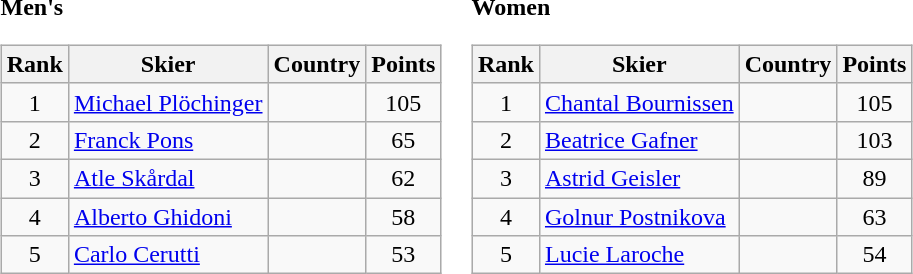<table>
<tr>
<td><br><strong>Men's</strong><table class="wikitable">
<tr class="backgroundcolor5">
<th>Rank</th>
<th>Skier</th>
<th>Country</th>
<th>Points</th>
</tr>
<tr>
<td align="center">1</td>
<td><a href='#'>Michael Plöchinger</a></td>
<td></td>
<td align="center">105</td>
</tr>
<tr>
<td align="center">2</td>
<td><a href='#'>Franck Pons</a></td>
<td></td>
<td align="center">65</td>
</tr>
<tr>
<td align="center">3</td>
<td><a href='#'>Atle Skårdal</a></td>
<td></td>
<td align="center">62</td>
</tr>
<tr>
<td align="center">4</td>
<td><a href='#'>Alberto Ghidoni</a></td>
<td></td>
<td align="center">58</td>
</tr>
<tr>
<td align="center">5</td>
<td><a href='#'>Carlo Cerutti</a></td>
<td></td>
<td align="center">53</td>
</tr>
</table>
</td>
<td><br><strong>Women</strong><table class="wikitable">
<tr class="backgroundcolor5">
<th>Rank</th>
<th>Skier</th>
<th>Country</th>
<th>Points</th>
</tr>
<tr>
<td align="center">1</td>
<td><a href='#'>Chantal Bournissen</a></td>
<td></td>
<td align="center">105</td>
</tr>
<tr>
<td align="center">2</td>
<td><a href='#'>Beatrice Gafner</a></td>
<td></td>
<td align="center">103</td>
</tr>
<tr>
<td align="center">3</td>
<td><a href='#'>Astrid Geisler</a></td>
<td></td>
<td align="center">89</td>
</tr>
<tr>
<td align="center">4</td>
<td><a href='#'>Golnur Postnikova</a></td>
<td></td>
<td align="center">63</td>
</tr>
<tr>
<td align="center">5</td>
<td><a href='#'>Lucie Laroche</a></td>
<td></td>
<td align="center">54</td>
</tr>
</table>
</td>
</tr>
</table>
